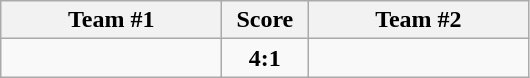<table class="wikitable" style="text-align:center;">
<tr>
<th width=140>Team #1</th>
<th width=50>Score</th>
<th width=140>Team #2</th>
</tr>
<tr>
<td style="text-align:right;"></td>
<td><strong>4:1</strong></td>
<td style="text-align:left;"></td>
</tr>
</table>
